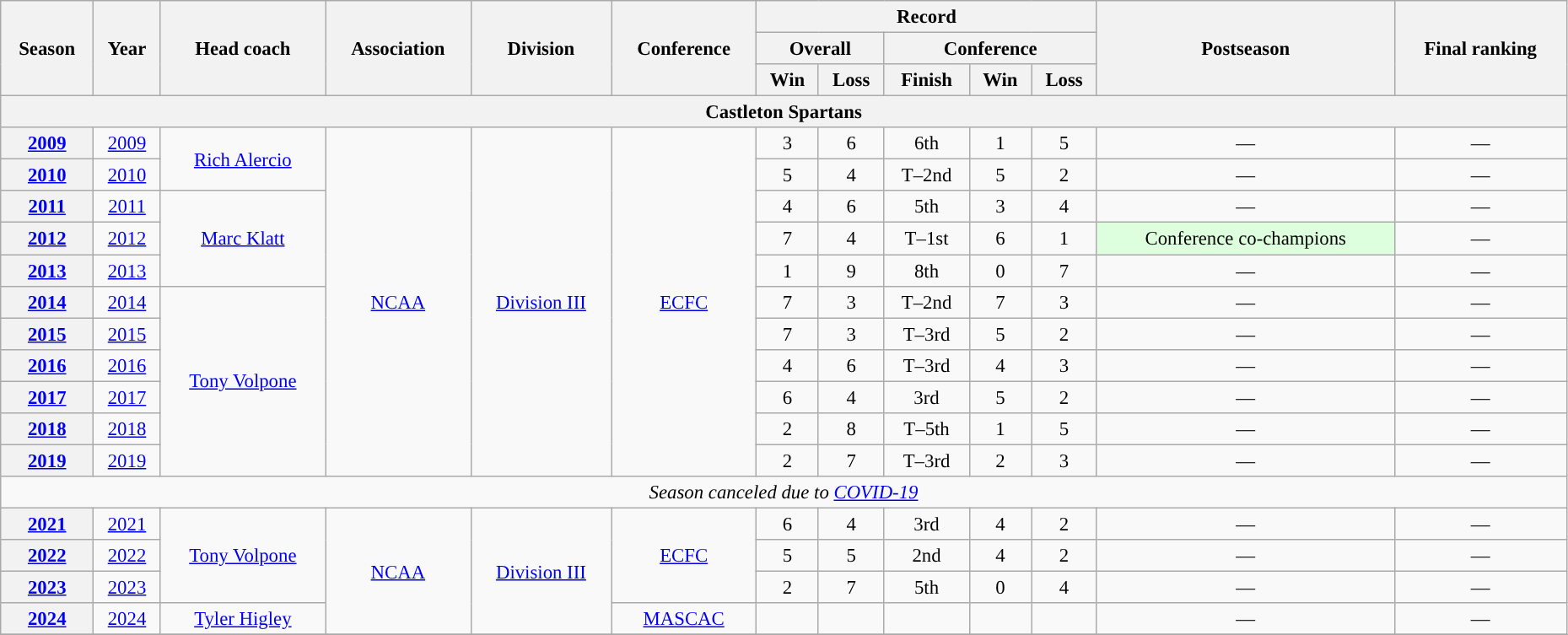<table class="wikitable" style="font-size: 95%; width:98%;text-align:center;">
<tr>
<th rowspan="3">Season</th>
<th rowspan="3">Year</th>
<th rowspan="3">Head coach</th>
<th rowspan="3">Association</th>
<th rowspan="3">Division</th>
<th rowspan="3">Conference</th>
<th colspan="5">Record</th>
<th rowspan="3">Postseason</th>
<th rowspan="3">Final ranking</th>
</tr>
<tr>
<th colspan="2">Overall</th>
<th colspan="3">Conference</th>
</tr>
<tr>
<th>Win</th>
<th>Loss</th>
<th>Finish</th>
<th>Win</th>
<th>Loss</th>
</tr>
<tr>
<th colspan="15">Castleton Spartans</th>
</tr>
<tr>
<th><a href='#'>2009</a></th>
<td><a href='#'>2009</a></td>
<td rowspan="2"><a href='#'>Rich Alercio</a></td>
<td rowspan="11"><a href='#'>NCAA</a></td>
<td rowspan="11"><a href='#'>Division III</a></td>
<td rowspan="11"><a href='#'>ECFC</a></td>
<td>3</td>
<td>6</td>
<td>6th</td>
<td>1</td>
<td>5</td>
<td>—</td>
<td>—</td>
</tr>
<tr>
<th><a href='#'>2010</a></th>
<td><a href='#'>2010</a></td>
<td>5</td>
<td>4</td>
<td>T–2nd</td>
<td>5</td>
<td>2</td>
<td>—</td>
<td>—</td>
</tr>
<tr>
<th><a href='#'>2011</a></th>
<td><a href='#'>2011</a></td>
<td rowspan="3"><a href='#'>Marc Klatt</a></td>
<td>4</td>
<td>6</td>
<td>5th</td>
<td>3</td>
<td>4</td>
<td>—</td>
<td>—</td>
</tr>
<tr>
<th><a href='#'>2012</a></th>
<td><a href='#'>2012</a></td>
<td>7</td>
<td>4</td>
<td>T–1st</td>
<td>6</td>
<td>1</td>
<td bgcolor="#ddffdd">Conference co-champions</td>
<td>—</td>
</tr>
<tr>
<th><a href='#'>2013</a></th>
<td><a href='#'>2013</a></td>
<td>1</td>
<td>9</td>
<td>8th</td>
<td>0</td>
<td>7</td>
<td>—</td>
<td>—</td>
</tr>
<tr>
<th><a href='#'>2014</a></th>
<td><a href='#'>2014</a></td>
<td rowspan="6"><a href='#'>Tony Volpone</a></td>
<td>7</td>
<td>3</td>
<td>T–2nd</td>
<td>7</td>
<td>3</td>
<td>—</td>
<td>—</td>
</tr>
<tr>
<th><a href='#'>2015</a></th>
<td><a href='#'>2015</a></td>
<td>7</td>
<td>3</td>
<td>T–3rd</td>
<td>5</td>
<td>2</td>
<td>—</td>
<td>—</td>
</tr>
<tr>
<th><a href='#'>2016</a></th>
<td><a href='#'>2016</a></td>
<td>4</td>
<td>6</td>
<td>T–3rd</td>
<td>4</td>
<td>3</td>
<td>—</td>
<td>—</td>
</tr>
<tr>
<th><a href='#'>2017</a></th>
<td><a href='#'>2017</a></td>
<td>6</td>
<td>4</td>
<td>3rd</td>
<td>5</td>
<td>2</td>
<td>—</td>
<td>—</td>
</tr>
<tr>
<th><a href='#'>2018</a></th>
<td><a href='#'>2018</a></td>
<td>2</td>
<td>8</td>
<td>T–5th</td>
<td>1</td>
<td>5</td>
<td>—</td>
<td>—</td>
</tr>
<tr>
<th><a href='#'>2019</a></th>
<td><a href='#'>2019</a></td>
<td>2</td>
<td>7</td>
<td>T–3rd</td>
<td>2</td>
<td>3</td>
<td>—</td>
<td>—</td>
</tr>
<tr>
<td colspan="15"><em>Season canceled due to <a href='#'>COVID-19</a></em></td>
</tr>
<tr>
<th><a href='#'>2021</a></th>
<td><a href='#'>2021</a></td>
<td rowspan="3"><a href='#'>Tony Volpone</a></td>
<td rowspan="4"><a href='#'>NCAA</a></td>
<td rowspan="4"><a href='#'>Division III</a></td>
<td rowspan="3"><a href='#'>ECFC</a></td>
<td>6</td>
<td>4</td>
<td>3rd</td>
<td>4</td>
<td>2</td>
<td>—</td>
<td>—</td>
</tr>
<tr>
<th><a href='#'>2022</a></th>
<td><a href='#'>2022</a></td>
<td>5</td>
<td>5</td>
<td>2nd</td>
<td>4</td>
<td>2</td>
<td>—</td>
<td>—</td>
</tr>
<tr>
<th><a href='#'>2023</a></th>
<td><a href='#'>2023</a></td>
<td>2</td>
<td>7</td>
<td>5th</td>
<td>0</td>
<td>4</td>
<td>—</td>
<td>—</td>
</tr>
<tr>
<th><a href='#'>2024</a></th>
<td><a href='#'>2024</a></td>
<td><a href='#'>Tyler Higley</a></td>
<td><a href='#'>MASCAC</a></td>
<td></td>
<td></td>
<td></td>
<td></td>
<td></td>
<td>—</td>
<td>—</td>
</tr>
<tr>
</tr>
</table>
